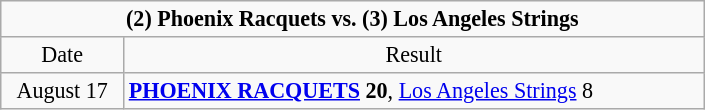<table class="wikitable" style="font-size:92%; text-align:left; line-height:normal; width=50%">
<tr>
<td style="text-align:center;" colspan=3><strong>(2) Phoenix Racquets vs. (3) Los Angeles Strings</strong></td>
</tr>
<tr>
<td style="text-align:center; width:75px">Date</td>
<td style="text-align:center; width:380px">Result</td>
</tr>
<tr>
<td style="text-align:center;">August 17</td>
<td><strong><a href='#'>PHOENIX RACQUETS</a> 20</strong>, <a href='#'>Los Angeles Strings</a> 8</td>
</tr>
</table>
